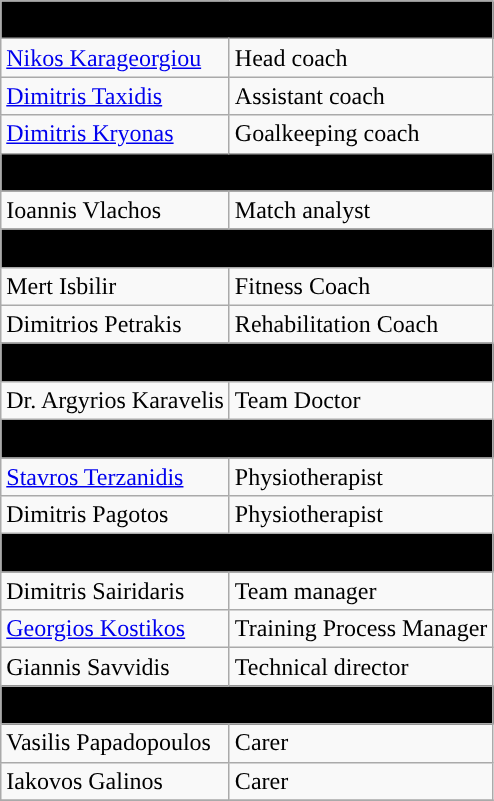<table class="wikitable">
<tr>
<th colspan="2" style="background:black;"><span>Coaching staff</span></th>
</tr>
<tr>
<td> <a href='#'>Nikos Karageorgiou</a></td>
<td>Head coach</td>
</tr>
<tr>
<td> <a href='#'>Dimitris Taxidis</a></td>
<td>Assistant coach</td>
</tr>
<tr>
<td> <a href='#'>Dimitris Kryonas</a></td>
<td>Goalkeeping coach</td>
</tr>
<tr>
<th colspan="2" style="background:black;"><span>Analysis department</span></th>
</tr>
<tr>
<td> Ioannis Vlachos</td>
<td>Match analyst</td>
</tr>
<tr>
<th colspan="2" style="background:black;"><span>Fitness coaches</span></th>
</tr>
<tr>
<td> Mert Isbilir</td>
<td>Fitness Coach</td>
</tr>
<tr>
<td> Dimitrios Petrakis</td>
<td>Rehabilitation Coach</td>
</tr>
<tr>
<th colspan="2" style="background:black;"><span>Medical department</span></th>
</tr>
<tr>
<td> Dr. Argyrios Karavelis</td>
<td>Team Doctor</td>
</tr>
<tr>
<th colspan="2" style="background:black;"><span>Physiotherapist</span></th>
</tr>
<tr>
<td> <a href='#'>Stavros Terzanidis</a></td>
<td>Physiotherapist</td>
</tr>
<tr>
<td> Dimitris Pagotos</td>
<td>Physiotherapist</td>
</tr>
<tr>
<th colspan="3" style="background:black;"><span>Sport management</span></th>
</tr>
<tr>
<td> Dimitris Sairidaris</td>
<td>Team manager</td>
</tr>
<tr>
<td> <a href='#'>Georgios Kostikos</a></td>
<td>Training Process Manager</td>
</tr>
<tr>
<td> Giannis Savvidis</td>
<td>Technical director</td>
</tr>
<tr>
<th colspan="2" style="background:black;"><span>Carer</span></th>
</tr>
<tr>
<td> Vasilis Papadopoulos</td>
<td>Carer</td>
</tr>
<tr>
<td> Iakovos Galinos</td>
<td>Carer</td>
</tr>
<tr>
</tr>
</table>
